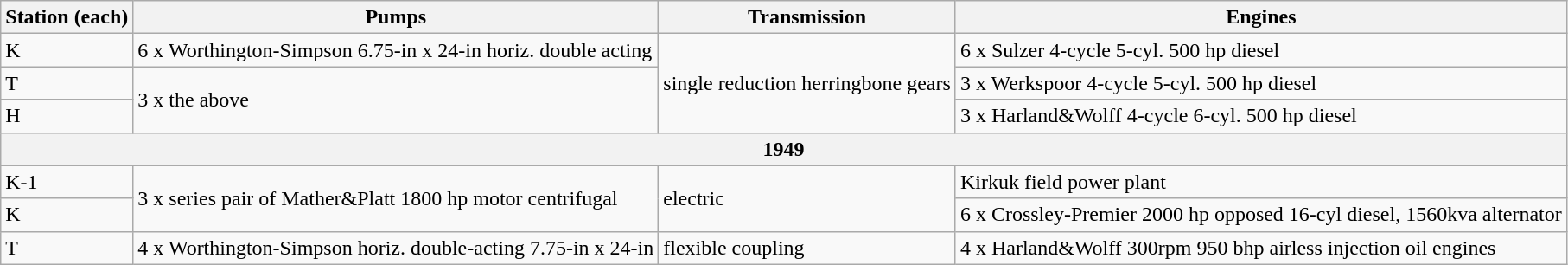<table class=wikitable>
<tr>
<th>Station (each)</th>
<th>Pumps</th>
<th>Transmission</th>
<th>Engines</th>
</tr>
<tr>
<td>K</td>
<td>6 x Worthington-Simpson 6.75-in x 24-in horiz. double acting</td>
<td rowspan=3>single reduction herringbone gears</td>
<td>6 x Sulzer 4-cycle 5-cyl. 500 hp diesel</td>
</tr>
<tr>
<td>T</td>
<td rowspan=2>3 x the above</td>
<td>3 x Werkspoor 4-cycle 5-cyl. 500 hp diesel</td>
</tr>
<tr>
<td>H</td>
<td>3 x Harland&Wolff 4-cycle 6-cyl. 500 hp diesel</td>
</tr>
<tr>
<th colspan=4>1949</th>
</tr>
<tr>
<td>K-1</td>
<td rowspan=2>3 x series pair of Mather&Platt 1800 hp motor centrifugal</td>
<td rowspan=2>electric</td>
<td>Kirkuk field power plant</td>
</tr>
<tr>
<td>K</td>
<td>6 x Crossley-Premier 2000 hp opposed 16-cyl diesel, 1560kva alternator</td>
</tr>
<tr>
<td>T</td>
<td>4 x Worthington-Simpson horiz. double-acting 7.75-in x 24-in</td>
<td>flexible coupling</td>
<td>4 x Harland&Wolff 300rpm 950 bhp airless injection oil engines</td>
</tr>
</table>
